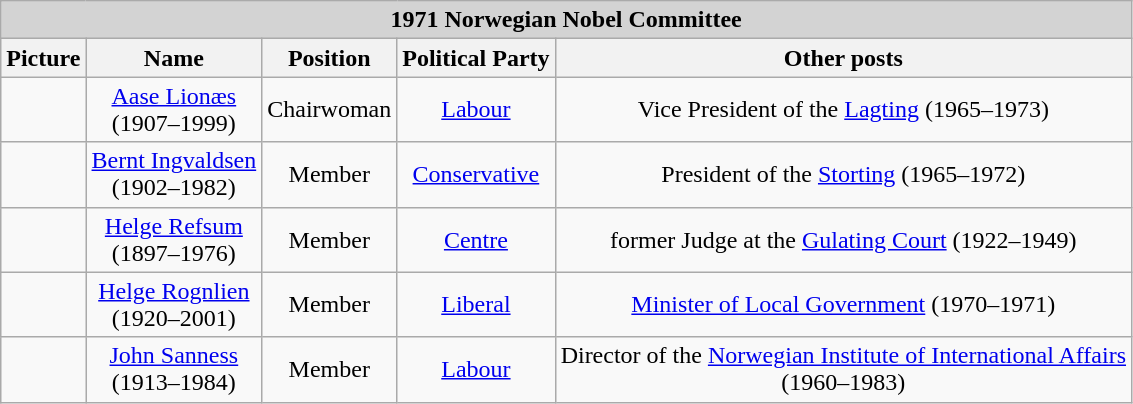<table class="wikitable sortable">
<tr>
<td style="background:lightgrey;white-space:nowrap" colspan="6" align="center"><strong>1971 Norwegian Nobel Committee</strong></td>
</tr>
<tr>
<th>Picture</th>
<th>Name</th>
<th>Position</th>
<th>Political Party</th>
<th>Other posts</th>
</tr>
<tr>
<td></td>
<td align="center"><a href='#'>Aase Lionæs</a> <br>(1907–1999)</td>
<td align="center">Chairwoman</td>
<td align="center"><a href='#'>Labour</a></td>
<td align="center">Vice President of the <a href='#'>Lagting</a> (1965–1973)</td>
</tr>
<tr>
<td></td>
<td align="center"><a href='#'>Bernt Ingvaldsen</a> <br>(1902–1982)</td>
<td align="center">Member</td>
<td align="center"><a href='#'>Conservative</a></td>
<td align="center">President of the <a href='#'>Storting</a> (1965–1972)</td>
</tr>
<tr>
<td></td>
<td align="center"><a href='#'>Helge Refsum</a> <br>(1897–1976)</td>
<td align="center">Member</td>
<td align="center"><a href='#'>Centre</a></td>
<td align="center">former Judge at the <a href='#'>Gulating Court</a> (1922–1949)</td>
</tr>
<tr>
<td></td>
<td align="center"><a href='#'>Helge Rognlien</a> <br>(1920–2001)</td>
<td align="center">Member</td>
<td align="center"><a href='#'>Liberal</a></td>
<td align="center"><a href='#'>Minister of Local Government</a> (1970–1971)</td>
</tr>
<tr>
<td></td>
<td align="center"><a href='#'>John Sanness</a> <br>(1913–1984)</td>
<td align="center">Member</td>
<td align="center"><a href='#'>Labour</a></td>
<td align="center">Director of the <a href='#'>Norwegian Institute of International Affairs</a> <br>(1960–1983)</td>
</tr>
</table>
